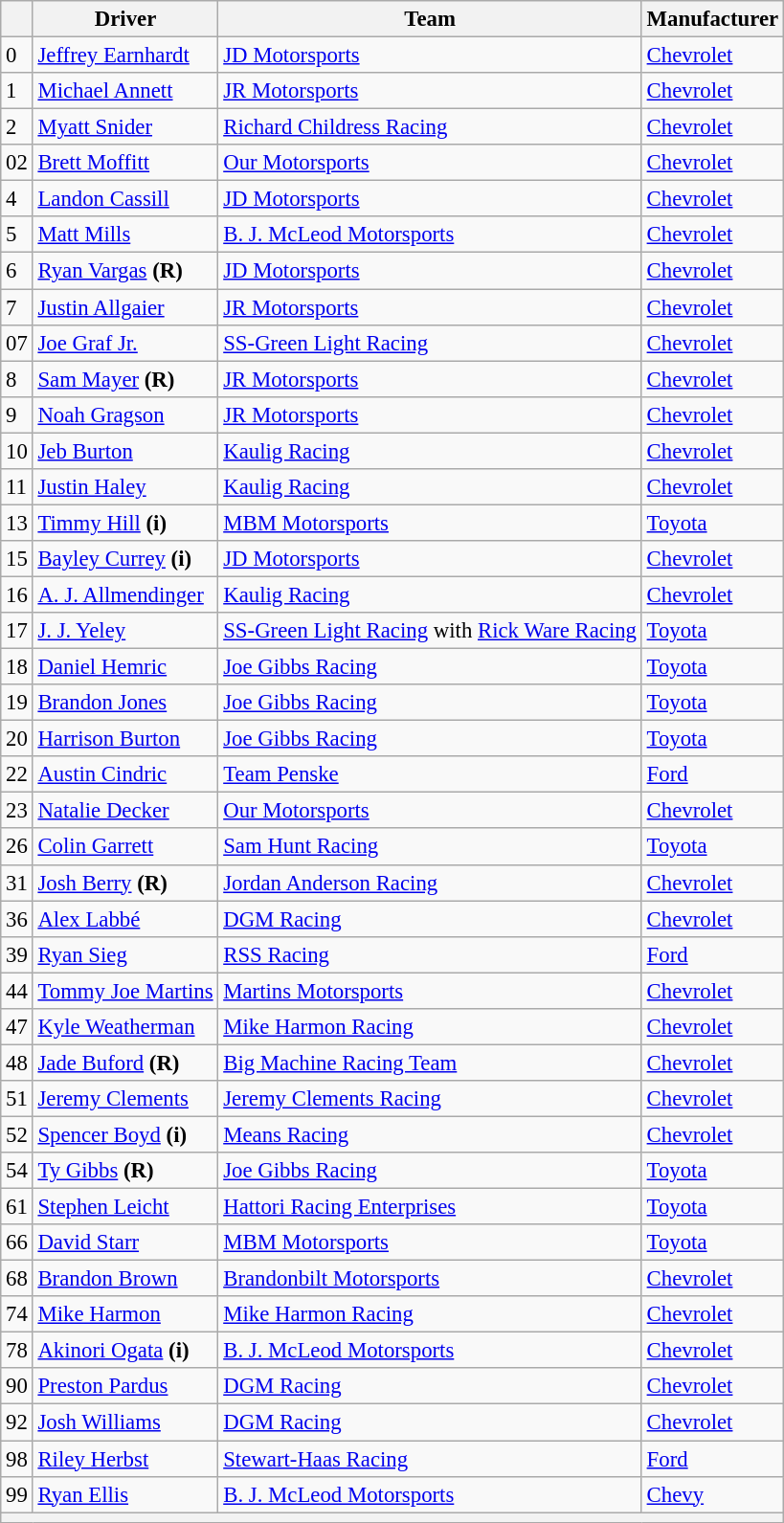<table class="wikitable" style="font-size:95%">
<tr>
<th></th>
<th>Driver</th>
<th>Team</th>
<th>Manufacturer</th>
</tr>
<tr>
<td>0</td>
<td><a href='#'>Jeffrey Earnhardt</a></td>
<td><a href='#'>JD Motorsports</a></td>
<td><a href='#'>Chevrolet</a></td>
</tr>
<tr>
<td>1</td>
<td><a href='#'>Michael Annett</a></td>
<td><a href='#'>JR Motorsports</a></td>
<td><a href='#'>Chevrolet</a></td>
</tr>
<tr>
<td>2</td>
<td><a href='#'>Myatt Snider</a></td>
<td><a href='#'>Richard Childress Racing</a></td>
<td><a href='#'>Chevrolet</a></td>
</tr>
<tr>
<td>02</td>
<td><a href='#'>Brett Moffitt</a></td>
<td><a href='#'>Our Motorsports</a></td>
<td><a href='#'>Chevrolet</a></td>
</tr>
<tr>
<td>4</td>
<td><a href='#'>Landon Cassill</a></td>
<td><a href='#'>JD Motorsports</a></td>
<td><a href='#'>Chevrolet</a></td>
</tr>
<tr>
<td>5</td>
<td><a href='#'>Matt Mills</a></td>
<td><a href='#'>B. J. McLeod Motorsports</a></td>
<td><a href='#'>Chevrolet</a></td>
</tr>
<tr>
<td>6</td>
<td><a href='#'>Ryan Vargas</a> <strong>(R)</strong></td>
<td><a href='#'>JD Motorsports</a></td>
<td><a href='#'>Chevrolet</a></td>
</tr>
<tr>
<td>7</td>
<td><a href='#'>Justin Allgaier</a></td>
<td><a href='#'>JR Motorsports</a></td>
<td><a href='#'>Chevrolet</a></td>
</tr>
<tr>
<td>07</td>
<td><a href='#'>Joe Graf Jr.</a></td>
<td><a href='#'>SS-Green Light Racing</a></td>
<td><a href='#'>Chevrolet</a></td>
</tr>
<tr>
<td>8</td>
<td><a href='#'>Sam Mayer</a> <strong>(R)</strong></td>
<td><a href='#'>JR Motorsports</a></td>
<td><a href='#'>Chevrolet</a></td>
</tr>
<tr>
<td>9</td>
<td><a href='#'>Noah Gragson</a></td>
<td><a href='#'>JR Motorsports</a></td>
<td><a href='#'>Chevrolet</a></td>
</tr>
<tr>
<td>10</td>
<td><a href='#'>Jeb Burton</a></td>
<td><a href='#'>Kaulig Racing</a></td>
<td><a href='#'>Chevrolet</a></td>
</tr>
<tr>
<td>11</td>
<td><a href='#'>Justin Haley</a></td>
<td><a href='#'>Kaulig Racing</a></td>
<td><a href='#'>Chevrolet</a></td>
</tr>
<tr>
<td>13</td>
<td><a href='#'>Timmy Hill</a> <strong>(i)</strong></td>
<td><a href='#'>MBM Motorsports</a></td>
<td><a href='#'>Toyota</a></td>
</tr>
<tr>
<td>15</td>
<td><a href='#'>Bayley Currey</a> <strong>(i)</strong></td>
<td><a href='#'>JD Motorsports</a></td>
<td><a href='#'>Chevrolet</a></td>
</tr>
<tr>
<td>16</td>
<td><a href='#'>A. J. Allmendinger</a></td>
<td><a href='#'>Kaulig Racing</a></td>
<td><a href='#'>Chevrolet</a></td>
</tr>
<tr>
<td>17</td>
<td><a href='#'>J. J. Yeley</a></td>
<td><a href='#'>SS-Green Light Racing</a> with <a href='#'>Rick Ware Racing</a></td>
<td><a href='#'>Toyota</a></td>
</tr>
<tr>
<td>18</td>
<td><a href='#'>Daniel Hemric</a></td>
<td><a href='#'>Joe Gibbs Racing</a></td>
<td><a href='#'>Toyota</a></td>
</tr>
<tr>
<td>19</td>
<td><a href='#'>Brandon Jones</a></td>
<td><a href='#'>Joe Gibbs Racing</a></td>
<td><a href='#'>Toyota</a></td>
</tr>
<tr>
<td>20</td>
<td><a href='#'>Harrison Burton</a></td>
<td><a href='#'>Joe Gibbs Racing</a></td>
<td><a href='#'>Toyota</a></td>
</tr>
<tr>
<td>22</td>
<td><a href='#'>Austin Cindric</a></td>
<td><a href='#'>Team Penske</a></td>
<td><a href='#'>Ford</a></td>
</tr>
<tr>
<td>23</td>
<td><a href='#'>Natalie Decker</a></td>
<td><a href='#'>Our Motorsports</a></td>
<td><a href='#'>Chevrolet</a></td>
</tr>
<tr>
<td>26</td>
<td><a href='#'>Colin Garrett</a></td>
<td><a href='#'>Sam Hunt Racing</a></td>
<td><a href='#'>Toyota</a></td>
</tr>
<tr>
<td>31</td>
<td><a href='#'>Josh Berry</a> <strong>(R)</strong></td>
<td><a href='#'>Jordan Anderson Racing</a></td>
<td><a href='#'>Chevrolet</a></td>
</tr>
<tr>
<td>36</td>
<td><a href='#'>Alex Labbé</a></td>
<td><a href='#'>DGM Racing</a></td>
<td><a href='#'>Chevrolet</a></td>
</tr>
<tr>
<td>39</td>
<td><a href='#'>Ryan Sieg</a></td>
<td><a href='#'>RSS Racing</a></td>
<td><a href='#'>Ford</a></td>
</tr>
<tr>
<td>44</td>
<td><a href='#'>Tommy Joe Martins</a></td>
<td><a href='#'>Martins Motorsports</a></td>
<td><a href='#'>Chevrolet</a></td>
</tr>
<tr>
<td>47</td>
<td><a href='#'>Kyle Weatherman</a></td>
<td><a href='#'>Mike Harmon Racing</a></td>
<td><a href='#'>Chevrolet</a></td>
</tr>
<tr>
<td>48</td>
<td><a href='#'>Jade Buford</a> <strong>(R)</strong></td>
<td><a href='#'>Big Machine Racing Team</a></td>
<td><a href='#'>Chevrolet</a></td>
</tr>
<tr>
<td>51</td>
<td><a href='#'>Jeremy Clements</a></td>
<td><a href='#'>Jeremy Clements Racing</a></td>
<td><a href='#'>Chevrolet</a></td>
</tr>
<tr>
<td>52</td>
<td><a href='#'>Spencer Boyd</a> <strong>(i)</strong></td>
<td><a href='#'>Means Racing</a></td>
<td><a href='#'>Chevrolet</a></td>
</tr>
<tr>
<td>54</td>
<td><a href='#'>Ty Gibbs</a> <strong>(R)</strong></td>
<td><a href='#'>Joe Gibbs Racing</a></td>
<td><a href='#'>Toyota</a></td>
</tr>
<tr>
<td>61</td>
<td><a href='#'>Stephen Leicht</a></td>
<td><a href='#'>Hattori Racing Enterprises</a></td>
<td><a href='#'>Toyota</a></td>
</tr>
<tr>
<td>66</td>
<td><a href='#'>David Starr</a></td>
<td><a href='#'>MBM Motorsports</a></td>
<td><a href='#'>Toyota</a></td>
</tr>
<tr>
<td>68</td>
<td><a href='#'>Brandon Brown</a></td>
<td><a href='#'>Brandonbilt Motorsports</a></td>
<td><a href='#'>Chevrolet</a></td>
</tr>
<tr>
<td>74</td>
<td><a href='#'>Mike Harmon</a></td>
<td><a href='#'>Mike Harmon Racing</a></td>
<td><a href='#'>Chevrolet</a></td>
</tr>
<tr>
<td>78</td>
<td><a href='#'>Akinori Ogata</a> <strong>(i)</strong></td>
<td><a href='#'>B. J. McLeod Motorsports</a></td>
<td><a href='#'>Chevrolet</a></td>
</tr>
<tr>
<td>90</td>
<td><a href='#'>Preston Pardus</a></td>
<td><a href='#'>DGM Racing</a></td>
<td><a href='#'>Chevrolet</a></td>
</tr>
<tr>
<td>92</td>
<td><a href='#'>Josh Williams</a></td>
<td><a href='#'>DGM Racing</a></td>
<td><a href='#'>Chevrolet</a></td>
</tr>
<tr>
<td>98</td>
<td><a href='#'>Riley Herbst</a></td>
<td><a href='#'>Stewart-Haas Racing</a></td>
<td><a href='#'>Ford</a></td>
</tr>
<tr>
<td>99</td>
<td><a href='#'>Ryan Ellis</a></td>
<td><a href='#'>B. J. McLeod Motorsports</a></td>
<td><a href='#'>Chevy</a></td>
</tr>
<tr>
<th colspan="7"></th>
</tr>
</table>
